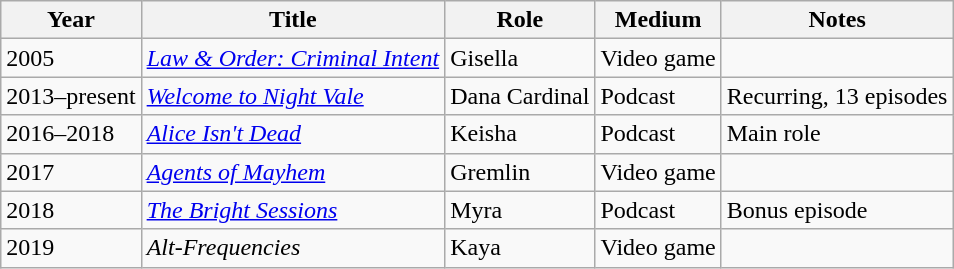<table class="wikitable sortable">
<tr>
<th>Year</th>
<th>Title</th>
<th>Role</th>
<th>Medium</th>
<th class="unsortable">Notes</th>
</tr>
<tr>
<td>2005</td>
<td><em><a href='#'>Law & Order: Criminal Intent</a></em></td>
<td>Gisella</td>
<td>Video game</td>
<td></td>
</tr>
<tr>
<td>2013–present</td>
<td><em><a href='#'>Welcome to Night Vale</a></em></td>
<td>Dana Cardinal</td>
<td>Podcast</td>
<td>Recurring, 13 episodes</td>
</tr>
<tr>
<td>2016–2018</td>
<td><em><a href='#'>Alice Isn't Dead</a></em></td>
<td>Keisha</td>
<td>Podcast</td>
<td>Main role</td>
</tr>
<tr>
<td>2017</td>
<td><em><a href='#'>Agents of Mayhem</a></em></td>
<td>Gremlin</td>
<td>Video game</td>
<td></td>
</tr>
<tr>
<td>2018</td>
<td><em><a href='#'>The Bright Sessions</a></em></td>
<td>Myra</td>
<td>Podcast</td>
<td>Bonus episode</td>
</tr>
<tr>
<td>2019</td>
<td><em>Alt-Frequencies</em></td>
<td>Kaya</td>
<td>Video game</td>
<td></td>
</tr>
</table>
